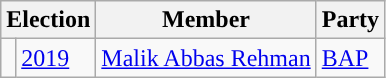<table class="wikitable">
<tr>
<th colspan="2">Election</th>
<th>Member</th>
<th>Party</th>
</tr>
<tr>
<td style="background-color: "></td>
<td><a href='#'>2019</a></td>
<td><a href='#'>Malik Abbas Rehman</a></td>
<td><a href='#'>BAP</a></td>
</tr>
</table>
